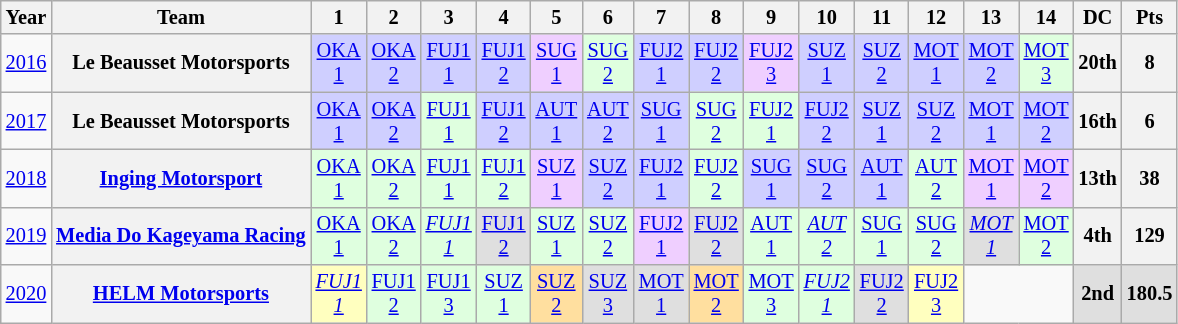<table class="wikitable" style="text-align:center; font-size:85%">
<tr>
<th>Year</th>
<th>Team</th>
<th>1</th>
<th>2</th>
<th>3</th>
<th>4</th>
<th>5</th>
<th>6</th>
<th>7</th>
<th>8</th>
<th>9</th>
<th>10</th>
<th>11</th>
<th>12</th>
<th>13</th>
<th>14</th>
<th>DC</th>
<th>Pts</th>
</tr>
<tr>
<td><a href='#'>2016</a></td>
<th nowrap>Le Beausset Motorsports</th>
<td style="background:#CFCFFF"><a href='#'>OKA<br>1</a><br></td>
<td style="background:#CFCFFF"><a href='#'>OKA<br>2</a><br></td>
<td style="background:#CFCFFF"><a href='#'>FUJ1<br>1</a><br></td>
<td style="background:#CFCFFF"><a href='#'>FUJ1<br>2</a><br></td>
<td style="background:#EFCFFF"><a href='#'>SUG<br>1</a><br></td>
<td style="background:#DFFFDF"><a href='#'>SUG<br>2</a><br></td>
<td style="background:#CFCFFF"><a href='#'>FUJ2<br>1</a><br></td>
<td style="background:#CFCFFF"><a href='#'>FUJ2<br>2</a><br></td>
<td style="background:#EFCFFF"><a href='#'>FUJ2<br>3</a><br></td>
<td style="background:#CFCFFF"><a href='#'>SUZ<br>1</a><br></td>
<td style="background:#CFCFFF"><a href='#'>SUZ<br>2</a><br></td>
<td style="background:#CFCFFF"><a href='#'>MOT<br>1</a><br></td>
<td style="background:#CFCFFF"><a href='#'>MOT<br>2</a><br></td>
<td style="background:#DFFFDF"><a href='#'>MOT<br>3</a><br></td>
<th>20th</th>
<th>8</th>
</tr>
<tr>
<td><a href='#'>2017</a></td>
<th nowrap>Le Beausset Motorsports</th>
<td style="background:#CFCFFF"><a href='#'>OKA<br>1</a><br></td>
<td style="background:#CFCFFF"><a href='#'>OKA<br>2</a><br></td>
<td style="background:#DFFFDF"><a href='#'>FUJ1<br>1</a><br></td>
<td style="background:#CFCFFF"><a href='#'>FUJ1<br>2</a><br></td>
<td style="background:#CFCFFF"><a href='#'>AUT<br>1</a><br></td>
<td style="background:#CFCFFF"><a href='#'>AUT<br>2</a><br></td>
<td style="background:#CFCFFF"><a href='#'>SUG<br>1</a><br></td>
<td style="background:#DFFFDF"><a href='#'>SUG<br>2</a><br></td>
<td style="background:#DFFFDF"><a href='#'>FUJ2<br>1</a><br></td>
<td style="background:#CFCFFF"><a href='#'>FUJ2<br>2</a><br></td>
<td style="background:#CFCFFF"><a href='#'>SUZ<br>1</a><br></td>
<td style="background:#CFCFFF"><a href='#'>SUZ<br>2</a><br></td>
<td style="background:#CFCFFF"><a href='#'>MOT<br>1</a><br></td>
<td style="background:#CFCFFF"><a href='#'>MOT<br>2</a><br></td>
<th>16th</th>
<th>6</th>
</tr>
<tr>
<td><a href='#'>2018</a></td>
<th nowrap><a href='#'>Inging Motorsport</a></th>
<td style="background:#dfffdf;"><a href='#'>OKA<br>1</a><br></td>
<td style="background:#dfffdf;"><a href='#'>OKA<br>2</a><br></td>
<td style="background:#dfffdf;"><a href='#'>FUJ1<br>1</a><br></td>
<td style="background:#dfffdf;"><a href='#'>FUJ1<br>2</a><br></td>
<td style="background:#efcfff;"><a href='#'>SUZ<br>1</a><br></td>
<td style="background:#cfcfff;"><a href='#'>SUZ<br>2</a><br></td>
<td style="background:#cfcfff;"><a href='#'>FUJ2<br>1</a><br></td>
<td style="background:#dfffdf;"><a href='#'>FUJ2<br>2</a><br></td>
<td style="background:#cfcfff;"><a href='#'>SUG<br>1</a><br></td>
<td style="background:#cfcfff;"><a href='#'>SUG<br>2</a><br></td>
<td style="background:#cfcfff;"><a href='#'>AUT<br>1</a><br></td>
<td style="background:#dfffdf;"><a href='#'>AUT<br>2</a><br></td>
<td style="background:#efcfff;"><a href='#'>MOT<br>1</a><br></td>
<td style="background:#efcfff;"><a href='#'>MOT<br>2</a><br></td>
<th>13th</th>
<th>38</th>
</tr>
<tr>
<td><a href='#'>2019</a></td>
<th><a href='#'>Media Do Kageyama Racing</a></th>
<td style="background:#dfffdf;"><a href='#'>OKA<br>1</a><br></td>
<td style="background:#dfffdf;"><a href='#'>OKA<br>2</a><br></td>
<td style="background:#dfffdf;"><em><a href='#'>FUJ1<br>1</a><br></em></td>
<td style="background:#dfdfdf;"><a href='#'>FUJ1<br>2</a><br></td>
<td style="background:#dfffdf;"><a href='#'>SUZ<br>1</a><br></td>
<td style="background:#dfffdf;"><a href='#'>SUZ<br>2</a><br></td>
<td style="background:#efcfff;"><a href='#'>FUJ2<br>1</a><br></td>
<td style="background:#dfdfdf;"><a href='#'>FUJ2<br>2</a><br></td>
<td style="background:#dfffdf;"><a href='#'>AUT<br>1</a><br></td>
<td style="background:#dfffdf;"><em><a href='#'>AUT<br>2</a><br></em></td>
<td style="background:#dfffdf;"><a href='#'>SUG<br>1</a><br></td>
<td style="background:#dfffdf;"><a href='#'>SUG<br>2</a><br></td>
<td style="background:#dfdfdf;"><em><a href='#'>MOT<br>1</a><br></em></td>
<td style="background:#dfffdf;"><a href='#'>MOT<br>2</a><br></td>
<th>4th</th>
<th>129</th>
</tr>
<tr>
<td><a href='#'>2020</a></td>
<th><a href='#'>HELM Motorsports</a></th>
<td style="background:#ffffbf;"><em><a href='#'>FUJ1<br>1</a><br></em></td>
<td style="background:#dfffdf;"><a href='#'>FUJ1<br>2</a><br></td>
<td style="background:#dfffdf;"><a href='#'>FUJ1<br>3</a><br></td>
<td style="background:#dfffdf;"><a href='#'>SUZ<br>1</a><br></td>
<td style="background:#ffdf9f;"><a href='#'>SUZ<br>2</a><br></td>
<td style="background:#dfdfdf;"><a href='#'>SUZ<br>3</a><br></td>
<td style="background:#dfdfdf;"><a href='#'>MOT<br>1</a><br></td>
<td style="background:#ffdf9f;"><a href='#'>MOT<br>2</a><br></td>
<td style="background:#dfffdf;"><a href='#'>MOT<br>3</a><br></td>
<td style="background:#dfffdf;"><em><a href='#'>FUJ2<br>1</a><br></em></td>
<td style="background:#dfdfdf;"><a href='#'>FUJ2<br>2</a><br></td>
<td style="background:#ffffbf;"><a href='#'>FUJ2<br>3</a><br></td>
<td colspan=2></td>
<th style="background:#dfdfdf">2nd</th>
<th style="background:#dfdfdf">180.5</th>
</tr>
</table>
